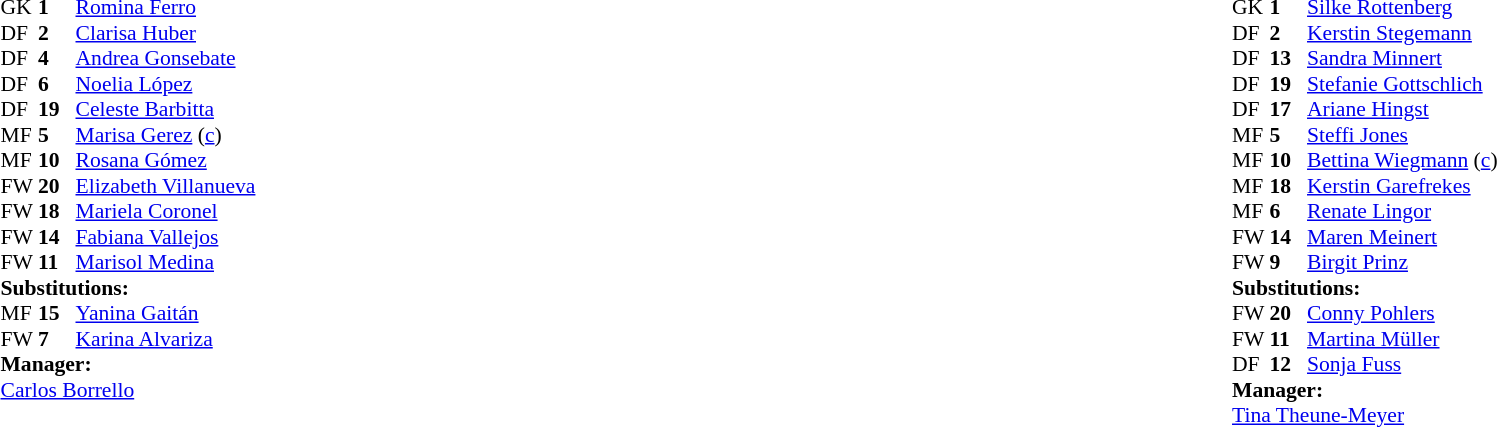<table width="100%">
<tr>
<td valign="top" width="40%"><br><table style="font-size:90%" cellspacing="0" cellpadding="0">
<tr>
<th width=25></th>
<th width=25></th>
</tr>
<tr>
<td>GK</td>
<td><strong>1</strong></td>
<td><a href='#'>Romina Ferro</a></td>
</tr>
<tr>
<td>DF</td>
<td><strong>2</strong></td>
<td><a href='#'>Clarisa Huber</a></td>
</tr>
<tr>
<td>DF</td>
<td><strong>4</strong></td>
<td><a href='#'>Andrea Gonsebate</a></td>
</tr>
<tr>
<td>DF</td>
<td><strong>6</strong></td>
<td><a href='#'>Noelia López</a></td>
<td></td>
<td></td>
</tr>
<tr>
<td>DF</td>
<td><strong>19</strong></td>
<td><a href='#'>Celeste Barbitta</a></td>
</tr>
<tr>
<td>MF</td>
<td><strong>5</strong></td>
<td><a href='#'>Marisa Gerez</a> (<a href='#'>c</a>)</td>
</tr>
<tr>
<td>MF</td>
<td><strong>10</strong></td>
<td><a href='#'>Rosana Gómez</a></td>
</tr>
<tr>
<td>FW</td>
<td><strong>20</strong></td>
<td><a href='#'>Elizabeth Villanueva</a></td>
<td></td>
<td></td>
</tr>
<tr>
<td>FW</td>
<td><strong>18</strong></td>
<td><a href='#'>Mariela Coronel</a></td>
</tr>
<tr>
<td>FW</td>
<td><strong>14</strong></td>
<td><a href='#'>Fabiana Vallejos</a></td>
</tr>
<tr>
<td>FW</td>
<td><strong>11</strong></td>
<td><a href='#'>Marisol Medina</a></td>
</tr>
<tr>
<td colspan=3><strong>Substitutions:</strong></td>
</tr>
<tr>
<td>MF</td>
<td><strong>15</strong></td>
<td><a href='#'>Yanina Gaitán</a></td>
<td></td>
<td></td>
</tr>
<tr>
<td>FW</td>
<td><strong>7</strong></td>
<td><a href='#'>Karina Alvariza</a></td>
<td></td>
<td></td>
</tr>
<tr>
<td colspan=3><strong>Manager:</strong></td>
</tr>
<tr>
<td colspan=4><a href='#'>Carlos Borrello</a></td>
</tr>
</table>
</td>
<td valign="top" width="50%"><br><table style="font-size: 90%" cellspacing="0" cellpadding="0" align="center">
<tr>
<th width=25></th>
<th width=25></th>
</tr>
<tr>
<td>GK</td>
<td><strong>1</strong></td>
<td><a href='#'>Silke Rottenberg</a></td>
</tr>
<tr>
<td>DF</td>
<td><strong>2</strong></td>
<td><a href='#'>Kerstin Stegemann</a></td>
</tr>
<tr>
<td>DF</td>
<td><strong>13</strong></td>
<td><a href='#'>Sandra Minnert</a></td>
</tr>
<tr>
<td>DF</td>
<td><strong>19</strong></td>
<td><a href='#'>Stefanie Gottschlich</a></td>
<td></td>
<td></td>
</tr>
<tr>
<td>DF</td>
<td><strong>17</strong></td>
<td><a href='#'>Ariane Hingst</a></td>
</tr>
<tr>
<td>MF</td>
<td><strong>5</strong></td>
<td><a href='#'>Steffi Jones</a></td>
<td></td>
<td></td>
</tr>
<tr>
<td>MF</td>
<td><strong>10</strong></td>
<td><a href='#'>Bettina Wiegmann</a> (<a href='#'>c</a>)</td>
</tr>
<tr>
<td>MF</td>
<td><strong>18</strong></td>
<td><a href='#'>Kerstin Garefrekes</a></td>
<td></td>
<td></td>
</tr>
<tr>
<td>MF</td>
<td><strong>6</strong></td>
<td><a href='#'>Renate Lingor</a></td>
</tr>
<tr>
<td>FW</td>
<td><strong>14</strong></td>
<td><a href='#'>Maren Meinert</a></td>
</tr>
<tr>
<td>FW</td>
<td><strong>9</strong></td>
<td><a href='#'>Birgit Prinz</a></td>
</tr>
<tr>
<td colspan=3><strong>Substitutions:</strong></td>
</tr>
<tr>
<td>FW</td>
<td><strong>20</strong></td>
<td><a href='#'>Conny Pohlers</a></td>
<td></td>
<td></td>
</tr>
<tr>
<td>FW</td>
<td><strong>11</strong></td>
<td><a href='#'>Martina Müller</a></td>
<td></td>
<td></td>
</tr>
<tr>
<td>DF</td>
<td><strong>12</strong></td>
<td><a href='#'>Sonja Fuss</a></td>
<td></td>
<td></td>
</tr>
<tr>
<td colspan=3><strong>Manager:</strong></td>
</tr>
<tr>
<td colspan=3><a href='#'>Tina Theune-Meyer</a></td>
</tr>
</table>
</td>
</tr>
</table>
